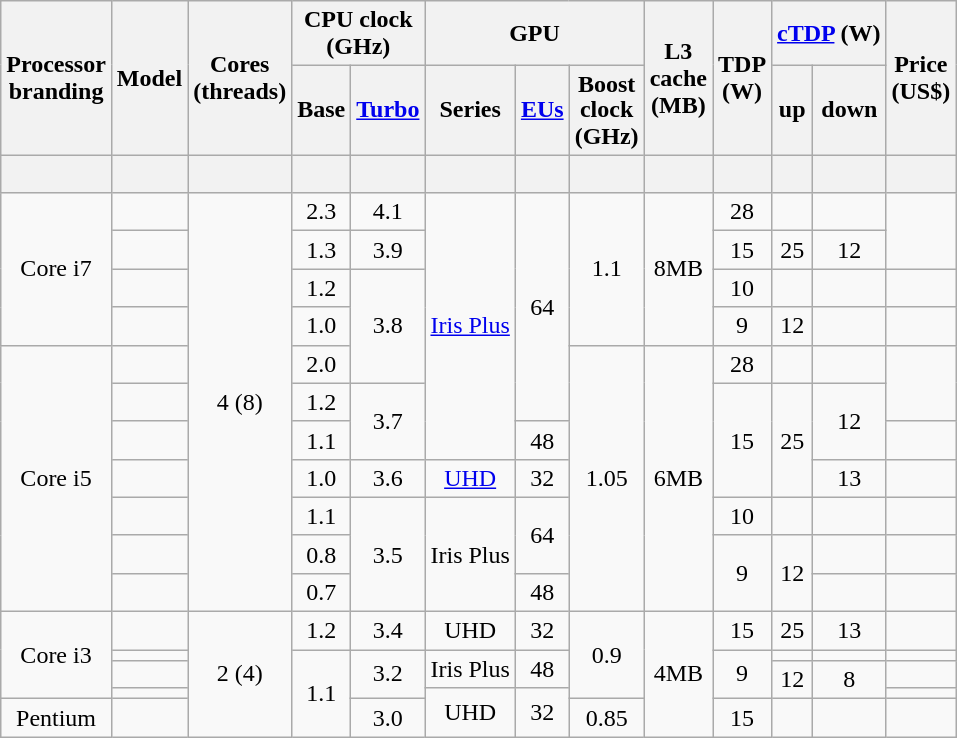<table class="wikitable sortable mw-datatable" style="text-align: center;">
<tr style="line-height:110%;">
<th rowspan="2">Processor<br>branding</th>
<th rowspan="2">Model</th>
<th rowspan="2">Cores<br>(threads)</th>
<th colspan="2">CPU clock<br>(GHz)</th>
<th colspan="3">GPU</th>
<th rowspan="2">L3<br>cache<br>(MB)</th>
<th rowspan="2">TDP<br>(W)</th>
<th colspan="2"><a href='#'>cTDP</a> (W)</th>
<th rowspan="2">Price<br>(US$)</th>
</tr>
<tr style="line-height:110%;">
<th>Base</th>
<th><a href='#'>Turbo</a></th>
<th>Series</th>
<th><a href='#'>EUs</a></th>
<th>Boost<br>clock<br>(GHz)</th>
<th>up</th>
<th>down</th>
</tr>
<tr>
<th style="background-position:center"><br></th>
<th style="background-position:center"></th>
<th style="background-position:center"></th>
<th style="background-position:center"></th>
<th style="background-position:center"></th>
<th style="background-position:center"></th>
<th style="background-position:center"></th>
<th style="background-position:center"></th>
<th style="background-position:center"></th>
<th style="background-position:center"></th>
<th style="background-position:center"></th>
<th style="background-position:center"></th>
<th style="background-position:center"></th>
</tr>
<tr>
<td rowspan="4">Core i7</td>
<td></td>
<td rowspan="11">4 (8)</td>
<td>2.3</td>
<td>4.1</td>
<td rowspan="7"><a href='#'>Iris Plus</a></td>
<td rowspan="6">64</td>
<td rowspan="4">1.1</td>
<td rowspan="4">8MB</td>
<td>28</td>
<td></td>
<td></td>
<td rowspan="2"></td>
</tr>
<tr>
<td></td>
<td>1.3</td>
<td>3.9</td>
<td>15</td>
<td>25</td>
<td>12</td>
</tr>
<tr>
<td></td>
<td>1.2</td>
<td rowspan="3">3.8</td>
<td>10</td>
<td></td>
<td></td>
<td></td>
</tr>
<tr>
<td></td>
<td>1.0</td>
<td>9</td>
<td>12</td>
<td></td>
<td></td>
</tr>
<tr>
<td rowspan="7">Core i5</td>
<td></td>
<td>2.0</td>
<td rowspan="7">1.05</td>
<td rowspan="7">6MB</td>
<td>28</td>
<td></td>
<td></td>
<td rowspan="2"></td>
</tr>
<tr>
<td></td>
<td>1.2</td>
<td rowspan="2">3.7</td>
<td rowspan="3">15</td>
<td rowspan="3">25</td>
<td rowspan="2">12</td>
</tr>
<tr>
<td></td>
<td>1.1</td>
<td>48</td>
<td></td>
</tr>
<tr>
<td></td>
<td>1.0</td>
<td>3.6</td>
<td><a href='#'>UHD</a></td>
<td>32</td>
<td>13</td>
<td></td>
</tr>
<tr>
<td></td>
<td>1.1</td>
<td rowspan="3">3.5</td>
<td rowspan="3">Iris Plus</td>
<td rowspan="2">64</td>
<td>10</td>
<td></td>
<td></td>
<td></td>
</tr>
<tr>
<td></td>
<td>0.8</td>
<td rowspan="2">9</td>
<td rowspan="2">12</td>
<td></td>
<td></td>
</tr>
<tr>
<td></td>
<td>0.7</td>
<td>48</td>
<td></td>
<td></td>
</tr>
<tr>
<td rowspan="4">Core i3</td>
<td></td>
<td rowspan="5">2 (4)</td>
<td>1.2</td>
<td>3.4</td>
<td>UHD</td>
<td>32</td>
<td rowspan="4">0.9</td>
<td rowspan="5">4MB</td>
<td>15</td>
<td>25</td>
<td>13</td>
<td></td>
</tr>
<tr>
<td></td>
<td rowspan="4">1.1</td>
<td rowspan="3">3.2</td>
<td rowspan="2">Iris Plus</td>
<td rowspan="2">48</td>
<td rowspan="3">9</td>
<td></td>
<td></td>
<td></td>
</tr>
<tr>
<td></td>
<td rowspan="2">12</td>
<td rowspan="2">8</td>
<td></td>
</tr>
<tr>
<td></td>
<td rowspan="2">UHD</td>
<td rowspan="2">32</td>
<td></td>
</tr>
<tr>
<td>Pentium</td>
<td></td>
<td>3.0</td>
<td>0.85</td>
<td>15</td>
<td></td>
<td></td>
<td></td>
</tr>
</table>
